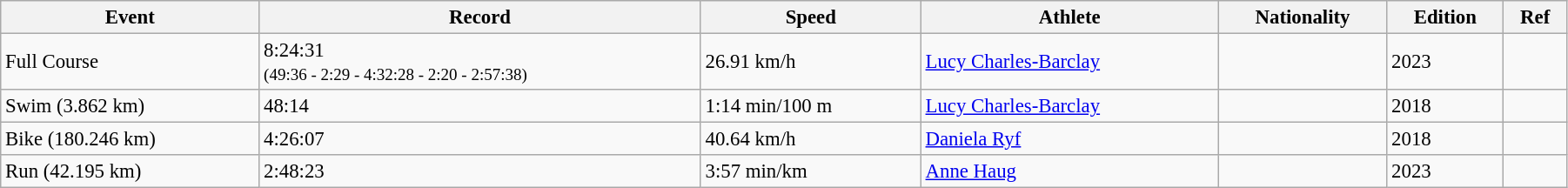<table class="wikitable" style="font-size:95%; width: 95%;">
<tr>
<th>Event</th>
<th>Record</th>
<th>Speed</th>
<th>Athlete</th>
<th>Nationality</th>
<th>Edition</th>
<th>Ref</th>
</tr>
<tr>
<td>Full Course</td>
<td>8:24:31<br> <small>(49:36 - 2:29 - 4:32:28 - 2:20 - 2:57:38)</small></td>
<td>26.91 km/h</td>
<td><a href='#'>Lucy Charles-Barclay</a></td>
<td></td>
<td>2023</td>
<td></td>
</tr>
<tr>
<td>Swim (3.862 km)</td>
<td>48:14</td>
<td>1:14 min/100 m</td>
<td><a href='#'>Lucy Charles-Barclay</a></td>
<td></td>
<td>2018</td>
<td></td>
</tr>
<tr>
<td>Bike (180.246 km)</td>
<td>4:26:07</td>
<td>40.64 km/h</td>
<td><a href='#'>Daniela Ryf</a></td>
<td></td>
<td>2018</td>
<td></td>
</tr>
<tr>
<td>Run (42.195 km)</td>
<td>2:48:23</td>
<td>3:57 min/km</td>
<td><a href='#'>Anne Haug</a></td>
<td></td>
<td>2023</td>
<td></td>
</tr>
</table>
